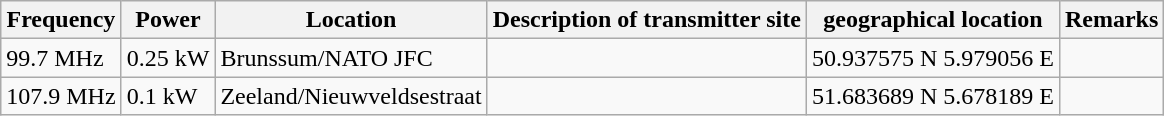<table class="wikitable sortable">
<tr>
<th>Frequency</th>
<th>Power</th>
<th>Location</th>
<th>Description of transmitter site</th>
<th>geographical location</th>
<th>Remarks</th>
</tr>
<tr>
<td>99.7 MHz</td>
<td>0.25 kW</td>
<td>Brunssum/NATO JFC</td>
<td></td>
<td>50.937575 N 5.979056 E</td>
<td></td>
</tr>
<tr>
<td>107.9 MHz</td>
<td>0.1 kW</td>
<td>Zeeland/Nieuwveldsestraat</td>
<td></td>
<td>51.683689 N 5.678189 E</td>
<td></td>
</tr>
</table>
